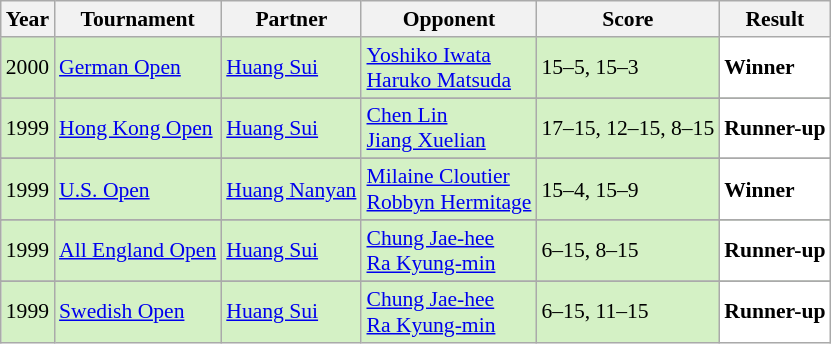<table class="sortable wikitable" style="font-size: 90%;">
<tr>
<th>Year</th>
<th>Tournament</th>
<th>Partner</th>
<th>Opponent</th>
<th>Score</th>
<th>Result</th>
</tr>
<tr style="background:#D4F1C5">
<td align="center">2000</td>
<td align="left"><a href='#'>German Open</a></td>
<td align="left"> <a href='#'>Huang Sui</a></td>
<td align="left"> <a href='#'>Yoshiko Iwata</a> <br>  <a href='#'>Haruko Matsuda</a></td>
<td align="left">15–5, 15–3</td>
<td style="text-align:left; background:white"> <strong>Winner</strong></td>
</tr>
<tr>
</tr>
<tr style="background:#D4F1C5">
<td align="center">1999</td>
<td align="left"><a href='#'>Hong Kong Open</a></td>
<td align="left"> <a href='#'>Huang Sui</a></td>
<td align="left"> <a href='#'>Chen Lin</a> <br>  <a href='#'>Jiang Xuelian</a></td>
<td align="left">17–15, 12–15, 8–15</td>
<td style="text-align:left; background:white"> <strong>Runner-up</strong></td>
</tr>
<tr>
</tr>
<tr style="background:#D4F1C5">
<td align="center">1999</td>
<td align="left"><a href='#'>U.S. Open</a></td>
<td align="left"> <a href='#'>Huang Nanyan</a></td>
<td align="left"> <a href='#'>Milaine Cloutier</a> <br>  <a href='#'>Robbyn Hermitage</a></td>
<td align="left">15–4, 15–9</td>
<td style="text-align:left; background:white"> <strong>Winner</strong></td>
</tr>
<tr>
</tr>
<tr style="background:#D4F1C5">
<td align="center">1999</td>
<td align="left"><a href='#'>All England Open</a></td>
<td align="left"> <a href='#'>Huang Sui</a></td>
<td align="left"> <a href='#'>Chung Jae-hee</a> <br>  <a href='#'>Ra Kyung-min</a></td>
<td align="left">6–15, 8–15</td>
<td style="text-align:left; background:white"> <strong>Runner-up</strong></td>
</tr>
<tr>
</tr>
<tr style="background:#D4F1C5">
<td align="center">1999</td>
<td align="left"><a href='#'>Swedish Open</a></td>
<td align="left"> <a href='#'>Huang Sui</a></td>
<td align="left"> <a href='#'>Chung Jae-hee</a> <br>  <a href='#'>Ra Kyung-min</a></td>
<td align="left">6–15, 11–15</td>
<td style="text-align:left; background:white"> <strong>Runner-up</strong></td>
</tr>
</table>
